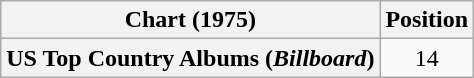<table class="wikitable plainrowheaders" style="text-align:center">
<tr>
<th scope="col">Chart (1975)</th>
<th scope="col">Position</th>
</tr>
<tr>
<th scope="row">US Top Country Albums (<em>Billboard</em>)</th>
<td>14</td>
</tr>
</table>
